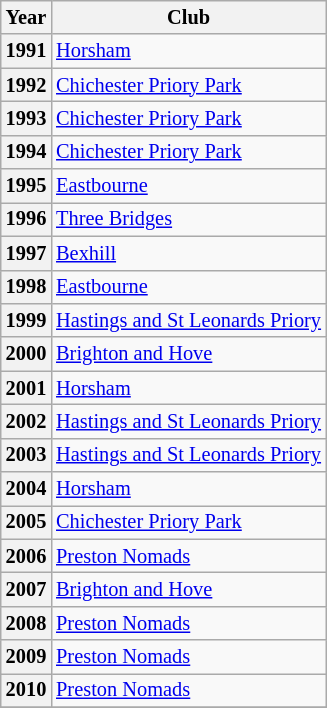<table class="wikitable" style="font-size:85%">
<tr>
<th>Year</th>
<th>Club</th>
</tr>
<tr>
<th scope="row">1991</th>
<td><a href='#'>Horsham</a></td>
</tr>
<tr>
<th scope="row">1992</th>
<td><a href='#'>Chichester Priory Park</a></td>
</tr>
<tr>
<th scope="row">1993</th>
<td><a href='#'>Chichester Priory Park</a></td>
</tr>
<tr>
<th scope="row">1994</th>
<td><a href='#'>Chichester Priory Park</a></td>
</tr>
<tr>
<th scope="row">1995</th>
<td><a href='#'>Eastbourne</a></td>
</tr>
<tr>
<th scope="row">1996</th>
<td><a href='#'>Three Bridges</a></td>
</tr>
<tr>
<th scope="row">1997</th>
<td><a href='#'>Bexhill</a></td>
</tr>
<tr>
<th scope="row">1998</th>
<td><a href='#'>Eastbourne</a></td>
</tr>
<tr>
<th scope="row">1999</th>
<td><a href='#'>Hastings and St Leonards Priory</a></td>
</tr>
<tr>
<th scope="row">2000</th>
<td><a href='#'>Brighton and Hove</a></td>
</tr>
<tr>
<th scope="row">2001</th>
<td><a href='#'>Horsham</a></td>
</tr>
<tr>
<th scope="row">2002</th>
<td><a href='#'>Hastings and St Leonards Priory</a></td>
</tr>
<tr>
<th scope="row">2003</th>
<td><a href='#'>Hastings and St Leonards Priory</a></td>
</tr>
<tr>
<th scope="row">2004</th>
<td><a href='#'>Horsham</a></td>
</tr>
<tr>
<th scope="row">2005</th>
<td><a href='#'>Chichester Priory Park</a></td>
</tr>
<tr>
<th scope="row">2006</th>
<td><a href='#'>Preston Nomads</a></td>
</tr>
<tr>
<th scope="row">2007</th>
<td><a href='#'>Brighton and Hove</a></td>
</tr>
<tr>
<th scope="row">2008</th>
<td><a href='#'>Preston Nomads</a></td>
</tr>
<tr>
<th scope="row">2009</th>
<td><a href='#'>Preston Nomads</a></td>
</tr>
<tr>
<th scope="row">2010</th>
<td><a href='#'>Preston Nomads</a></td>
</tr>
<tr>
</tr>
</table>
